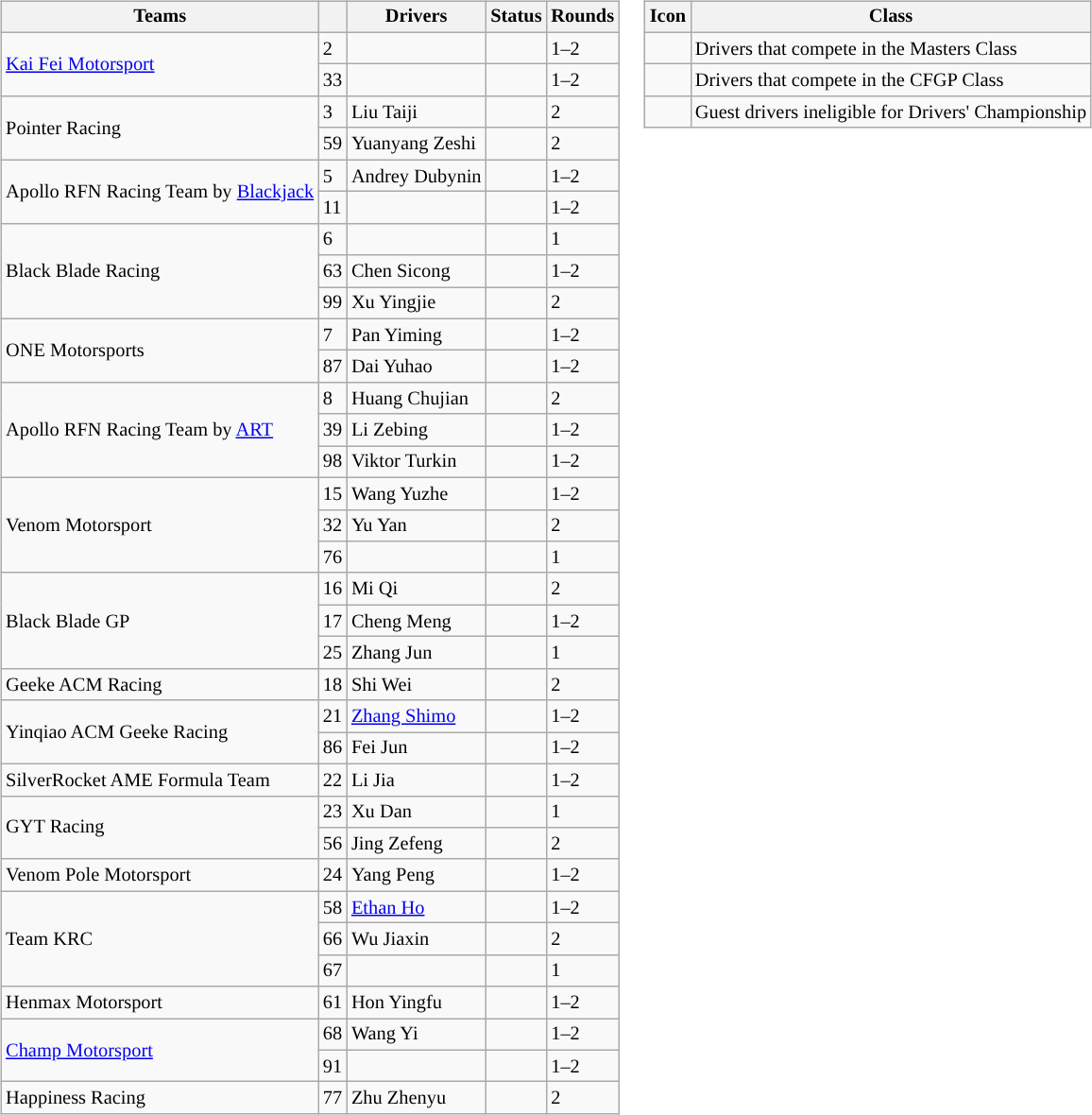<table>
<tr>
<td><br><table class="wikitable" style="font-size: 85%">
<tr>
<th>Teams</th>
<th></th>
<th>Drivers</th>
<th>Status</th>
<th>Rounds</th>
</tr>
<tr>
<td rowspan=2> <a href='#'>Kai Fei Motorsport</a></td>
<td>2</td>
<td> </td>
<td style="text-align:center"></td>
<td>1–2</td>
</tr>
<tr>
<td>33</td>
<td> </td>
<td style="text-align:center"></td>
<td>1–2</td>
</tr>
<tr>
<td rowspan=2> Pointer Racing</td>
<td>3</td>
<td> Liu Taiji</td>
<td style="text-align:center"></td>
<td>2</td>
</tr>
<tr>
<td>59</td>
<td> Yuanyang Zeshi</td>
<td style="text-align:center"></td>
<td>2</td>
</tr>
<tr>
<td rowspan=2 nowrap> Apollo RFN Racing Team by <a href='#'>Blackjack</a></td>
<td>5</td>
<td> Andrey Dubynin</td>
<td></td>
<td>1–2</td>
</tr>
<tr>
<td>11</td>
<td> </td>
<td></td>
<td>1–2</td>
</tr>
<tr>
<td rowspan=3> Black Blade Racing</td>
<td>6</td>
<td> </td>
<td style="text-align:center"></td>
<td>1</td>
</tr>
<tr>
<td>63</td>
<td> Chen Sicong</td>
<td style="text-align:center"></td>
<td>1–2</td>
</tr>
<tr>
<td>99</td>
<td> Xu Yingjie</td>
<td></td>
<td>2</td>
</tr>
<tr>
<td rowspan=2> ONE Motorsports</td>
<td>7</td>
<td> Pan Yiming</td>
<td style="text-align:center"></td>
<td>1–2</td>
</tr>
<tr>
<td>87</td>
<td> Dai Yuhao</td>
<td style="text-align:center"></td>
<td>1–2</td>
</tr>
<tr>
<td rowspan=3> Apollo RFN Racing Team by <a href='#'>ART</a></td>
<td>8</td>
<td> Huang Chujian</td>
<td style="text-align:center"></td>
<td>2</td>
</tr>
<tr>
<td>39</td>
<td> Li Zebing</td>
<td style="text-align:center"></td>
<td>1–2</td>
</tr>
<tr>
<td>98</td>
<td> Viktor Turkin</td>
<td style="text-align:center"></td>
<td>1–2</td>
</tr>
<tr>
<td rowspan=3> Venom Motorsport</td>
<td>15</td>
<td> Wang Yuzhe</td>
<td></td>
<td>1–2</td>
</tr>
<tr>
<td>32</td>
<td> Yu Yan</td>
<td></td>
<td>2</td>
</tr>
<tr>
<td>76</td>
<td> </td>
<td></td>
<td>1</td>
</tr>
<tr>
<td rowspan=3> Black Blade GP</td>
<td>16</td>
<td> Mi Qi</td>
<td style="text-align:center"></td>
<td>2</td>
</tr>
<tr>
<td>17</td>
<td> Cheng Meng</td>
<td style="text-align:center"></td>
<td>1–2</td>
</tr>
<tr>
<td>25</td>
<td> Zhang Jun</td>
<td style="text-align:center"></td>
<td>1</td>
</tr>
<tr>
<td> Geeke ACM Racing</td>
<td>18</td>
<td> Shi Wei</td>
<td style="text-align:center"></td>
<td>2</td>
</tr>
<tr>
<td rowspan=2> Yinqiao ACM Geeke Racing</td>
<td>21</td>
<td> <a href='#'>Zhang Shimo</a></td>
<td></td>
<td>1–2</td>
</tr>
<tr>
<td>86</td>
<td> Fei Jun</td>
<td style="text-align:center"></td>
<td>1–2</td>
</tr>
<tr>
<td> SilverRocket AME Formula Team</td>
<td>22</td>
<td> Li Jia</td>
<td style="text-align:center"></td>
<td>1–2</td>
</tr>
<tr>
<td rowspan=2> GYT Racing</td>
<td>23</td>
<td> Xu Dan</td>
<td style="text-align:center"></td>
<td>1</td>
</tr>
<tr>
<td>56</td>
<td> Jing Zefeng</td>
<td style="text-align:center"></td>
<td>2</td>
</tr>
<tr>
<td> Venom Pole Motorsport</td>
<td>24</td>
<td> Yang Peng</td>
<td style="text-align:center"></td>
<td>1–2</td>
</tr>
<tr>
<td rowspan=3> Team KRC</td>
<td>58</td>
<td> <a href='#'>Ethan Ho</a></td>
<td></td>
<td>1–2</td>
</tr>
<tr>
<td>66</td>
<td> Wu Jiaxin</td>
<td style="text-align:center"></td>
<td>2</td>
</tr>
<tr>
<td>67</td>
<td> </td>
<td style="text-align:center"></td>
<td>1</td>
</tr>
<tr>
<td> Henmax Motorsport</td>
<td>61</td>
<td> Hon Yingfu</td>
<td style="text-align:center"></td>
<td>1–2</td>
</tr>
<tr>
<td rowspan=2> <a href='#'>Champ Motorsport</a></td>
<td>68</td>
<td> Wang Yi</td>
<td style="text-align:center"></td>
<td>1–2</td>
</tr>
<tr>
<td>91</td>
<td> </td>
<td></td>
<td>1–2</td>
</tr>
<tr>
<td> Happiness Racing</td>
<td>77</td>
<td> Zhu Zhenyu</td>
<td style="text-align:center"></td>
<td>2</td>
</tr>
</table>
</td>
<td style="vertical-align:top"><br><table class="wikitable" style="font-size: 85%">
<tr>
<th>Icon</th>
<th>Class</th>
</tr>
<tr>
<td style="text-align:center"></td>
<td>Drivers that compete in the Masters Class</td>
</tr>
<tr>
<td style="text-align:center"></td>
<td>Drivers that compete in the CFGP Class</td>
</tr>
<tr>
<td style="text-align:center"></td>
<td>Guest drivers ineligible for Drivers' Championship</td>
</tr>
</table>
</td>
</tr>
</table>
